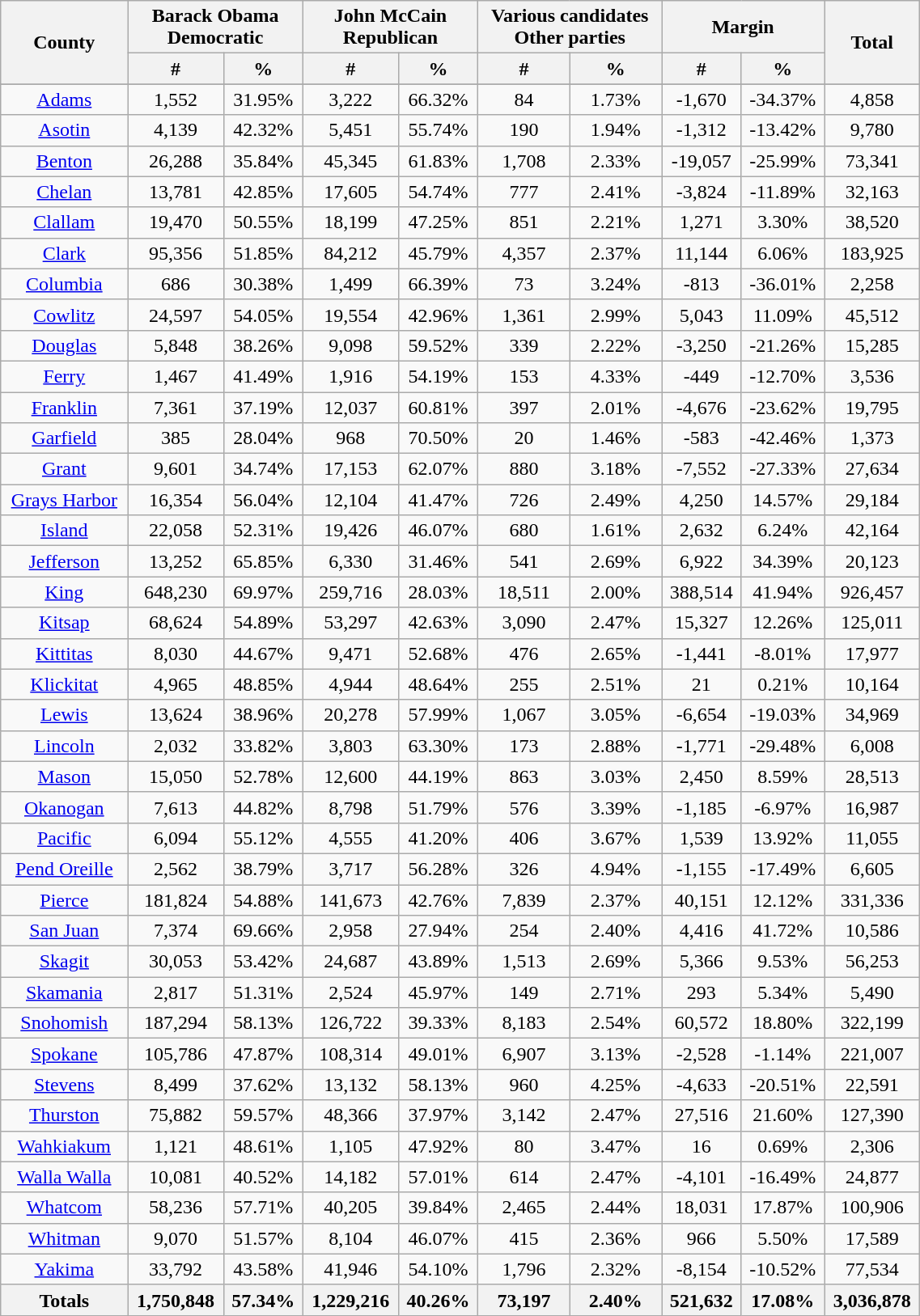<table width="60%" class="wikitable sortable">
<tr>
<th rowspan="2">County</th>
<th colspan="2">Barack Obama<br>Democratic</th>
<th colspan="2">John McCain<br>Republican</th>
<th colspan="2">Various candidates<br>Other parties</th>
<th colspan="2">Margin</th>
<th rowspan="2">Total</th>
</tr>
<tr>
<th style="text-align:center;" data-sort-type="number">#</th>
<th style="text-align:center;" data-sort-type="number">%</th>
<th style="text-align:center;" data-sort-type="number">#</th>
<th style="text-align:center;" data-sort-type="number">%</th>
<th style="text-align:center;" data-sort-type="number">#</th>
<th style="text-align:center;" data-sort-type="number">%</th>
<th style="text-align:center;" data-sort-type="number">#</th>
<th style="text-align:center;" data-sort-type="number">%</th>
</tr>
<tr>
</tr>
<tr style="text-align:center;">
<td><a href='#'>Adams</a></td>
<td>1,552</td>
<td>31.95%</td>
<td>3,222</td>
<td>66.32%</td>
<td>84</td>
<td>1.73%</td>
<td>-1,670</td>
<td>-34.37%</td>
<td>4,858</td>
</tr>
<tr style="text-align:center;">
<td><a href='#'>Asotin</a></td>
<td>4,139</td>
<td>42.32%</td>
<td>5,451</td>
<td>55.74%</td>
<td>190</td>
<td>1.94%</td>
<td>-1,312</td>
<td>-13.42%</td>
<td>9,780</td>
</tr>
<tr style="text-align:center;">
<td><a href='#'>Benton</a></td>
<td>26,288</td>
<td>35.84%</td>
<td>45,345</td>
<td>61.83%</td>
<td>1,708</td>
<td>2.33%</td>
<td>-19,057</td>
<td>-25.99%</td>
<td>73,341</td>
</tr>
<tr style="text-align:center;">
<td><a href='#'>Chelan</a></td>
<td>13,781</td>
<td>42.85%</td>
<td>17,605</td>
<td>54.74%</td>
<td>777</td>
<td>2.41%</td>
<td>-3,824</td>
<td>-11.89%</td>
<td>32,163</td>
</tr>
<tr style="text-align:center;">
<td><a href='#'>Clallam</a></td>
<td>19,470</td>
<td>50.55%</td>
<td>18,199</td>
<td>47.25%</td>
<td>851</td>
<td>2.21%</td>
<td>1,271</td>
<td>3.30%</td>
<td>38,520</td>
</tr>
<tr style="text-align:center;">
<td><a href='#'>Clark</a></td>
<td>95,356</td>
<td>51.85%</td>
<td>84,212</td>
<td>45.79%</td>
<td>4,357</td>
<td>2.37%</td>
<td>11,144</td>
<td>6.06%</td>
<td>183,925</td>
</tr>
<tr style="text-align:center;">
<td><a href='#'>Columbia</a></td>
<td>686</td>
<td>30.38%</td>
<td>1,499</td>
<td>66.39%</td>
<td>73</td>
<td>3.24%</td>
<td>-813</td>
<td>-36.01%</td>
<td>2,258</td>
</tr>
<tr style="text-align:center;">
<td><a href='#'>Cowlitz</a></td>
<td>24,597</td>
<td>54.05%</td>
<td>19,554</td>
<td>42.96%</td>
<td>1,361</td>
<td>2.99%</td>
<td>5,043</td>
<td>11.09%</td>
<td>45,512</td>
</tr>
<tr style="text-align:center;">
<td><a href='#'>Douglas</a></td>
<td>5,848</td>
<td>38.26%</td>
<td>9,098</td>
<td>59.52%</td>
<td>339</td>
<td>2.22%</td>
<td>-3,250</td>
<td>-21.26%</td>
<td>15,285</td>
</tr>
<tr style="text-align:center;">
<td><a href='#'>Ferry</a></td>
<td>1,467</td>
<td>41.49%</td>
<td>1,916</td>
<td>54.19%</td>
<td>153</td>
<td>4.33%</td>
<td>-449</td>
<td>-12.70%</td>
<td>3,536</td>
</tr>
<tr style="text-align:center;">
<td><a href='#'>Franklin</a></td>
<td>7,361</td>
<td>37.19%</td>
<td>12,037</td>
<td>60.81%</td>
<td>397</td>
<td>2.01%</td>
<td>-4,676</td>
<td>-23.62%</td>
<td>19,795</td>
</tr>
<tr style="text-align:center;">
<td><a href='#'>Garfield</a></td>
<td>385</td>
<td>28.04%</td>
<td>968</td>
<td>70.50%</td>
<td>20</td>
<td>1.46%</td>
<td>-583</td>
<td>-42.46%</td>
<td>1,373</td>
</tr>
<tr style="text-align:center;">
<td><a href='#'>Grant</a></td>
<td>9,601</td>
<td>34.74%</td>
<td>17,153</td>
<td>62.07%</td>
<td>880</td>
<td>3.18%</td>
<td>-7,552</td>
<td>-27.33%</td>
<td>27,634</td>
</tr>
<tr style="text-align:center;">
<td><a href='#'>Grays Harbor</a></td>
<td>16,354</td>
<td>56.04%</td>
<td>12,104</td>
<td>41.47%</td>
<td>726</td>
<td>2.49%</td>
<td>4,250</td>
<td>14.57%</td>
<td>29,184</td>
</tr>
<tr style="text-align:center;">
<td><a href='#'>Island</a></td>
<td>22,058</td>
<td>52.31%</td>
<td>19,426</td>
<td>46.07%</td>
<td>680</td>
<td>1.61%</td>
<td>2,632</td>
<td>6.24%</td>
<td>42,164</td>
</tr>
<tr style="text-align:center;">
<td><a href='#'>Jefferson</a></td>
<td>13,252</td>
<td>65.85%</td>
<td>6,330</td>
<td>31.46%</td>
<td>541</td>
<td>2.69%</td>
<td>6,922</td>
<td>34.39%</td>
<td>20,123</td>
</tr>
<tr style="text-align:center;">
<td><a href='#'>King</a></td>
<td>648,230</td>
<td>69.97%</td>
<td>259,716</td>
<td>28.03%</td>
<td>18,511</td>
<td>2.00%</td>
<td>388,514</td>
<td>41.94%</td>
<td>926,457</td>
</tr>
<tr style="text-align:center;">
<td><a href='#'>Kitsap</a></td>
<td>68,624</td>
<td>54.89%</td>
<td>53,297</td>
<td>42.63%</td>
<td>3,090</td>
<td>2.47%</td>
<td>15,327</td>
<td>12.26%</td>
<td>125,011</td>
</tr>
<tr style="text-align:center;">
<td><a href='#'>Kittitas</a></td>
<td>8,030</td>
<td>44.67%</td>
<td>9,471</td>
<td>52.68%</td>
<td>476</td>
<td>2.65%</td>
<td>-1,441</td>
<td>-8.01%</td>
<td>17,977</td>
</tr>
<tr style="text-align:center;">
<td><a href='#'>Klickitat</a></td>
<td>4,965</td>
<td>48.85%</td>
<td>4,944</td>
<td>48.64%</td>
<td>255</td>
<td>2.51%</td>
<td>21</td>
<td>0.21%</td>
<td>10,164</td>
</tr>
<tr style="text-align:center;">
<td><a href='#'>Lewis</a></td>
<td>13,624</td>
<td>38.96%</td>
<td>20,278</td>
<td>57.99%</td>
<td>1,067</td>
<td>3.05%</td>
<td>-6,654</td>
<td>-19.03%</td>
<td>34,969</td>
</tr>
<tr style="text-align:center;">
<td><a href='#'>Lincoln</a></td>
<td>2,032</td>
<td>33.82%</td>
<td>3,803</td>
<td>63.30%</td>
<td>173</td>
<td>2.88%</td>
<td>-1,771</td>
<td>-29.48%</td>
<td>6,008</td>
</tr>
<tr style="text-align:center;">
<td><a href='#'>Mason</a></td>
<td>15,050</td>
<td>52.78%</td>
<td>12,600</td>
<td>44.19%</td>
<td>863</td>
<td>3.03%</td>
<td>2,450</td>
<td>8.59%</td>
<td>28,513</td>
</tr>
<tr style="text-align:center;">
<td><a href='#'>Okanogan</a></td>
<td>7,613</td>
<td>44.82%</td>
<td>8,798</td>
<td>51.79%</td>
<td>576</td>
<td>3.39%</td>
<td>-1,185</td>
<td>-6.97%</td>
<td>16,987</td>
</tr>
<tr style="text-align:center;">
<td><a href='#'>Pacific</a></td>
<td>6,094</td>
<td>55.12%</td>
<td>4,555</td>
<td>41.20%</td>
<td>406</td>
<td>3.67%</td>
<td>1,539</td>
<td>13.92%</td>
<td>11,055</td>
</tr>
<tr style="text-align:center;">
<td><a href='#'>Pend Oreille</a></td>
<td>2,562</td>
<td>38.79%</td>
<td>3,717</td>
<td>56.28%</td>
<td>326</td>
<td>4.94%</td>
<td>-1,155</td>
<td>-17.49%</td>
<td>6,605</td>
</tr>
<tr style="text-align:center;">
<td><a href='#'>Pierce</a></td>
<td>181,824</td>
<td>54.88%</td>
<td>141,673</td>
<td>42.76%</td>
<td>7,839</td>
<td>2.37%</td>
<td>40,151</td>
<td>12.12%</td>
<td>331,336</td>
</tr>
<tr style="text-align:center;">
<td><a href='#'>San Juan</a></td>
<td>7,374</td>
<td>69.66%</td>
<td>2,958</td>
<td>27.94%</td>
<td>254</td>
<td>2.40%</td>
<td>4,416</td>
<td>41.72%</td>
<td>10,586</td>
</tr>
<tr style="text-align:center;">
<td><a href='#'>Skagit</a></td>
<td>30,053</td>
<td>53.42%</td>
<td>24,687</td>
<td>43.89%</td>
<td>1,513</td>
<td>2.69%</td>
<td>5,366</td>
<td>9.53%</td>
<td>56,253</td>
</tr>
<tr style="text-align:center;">
<td><a href='#'>Skamania</a></td>
<td>2,817</td>
<td>51.31%</td>
<td>2,524</td>
<td>45.97%</td>
<td>149</td>
<td>2.71%</td>
<td>293</td>
<td>5.34%</td>
<td>5,490</td>
</tr>
<tr style="text-align:center;">
<td><a href='#'>Snohomish</a></td>
<td>187,294</td>
<td>58.13%</td>
<td>126,722</td>
<td>39.33%</td>
<td>8,183</td>
<td>2.54%</td>
<td>60,572</td>
<td>18.80%</td>
<td>322,199</td>
</tr>
<tr style="text-align:center;">
<td><a href='#'>Spokane</a></td>
<td>105,786</td>
<td>47.87%</td>
<td>108,314</td>
<td>49.01%</td>
<td>6,907</td>
<td>3.13%</td>
<td>-2,528</td>
<td>-1.14%</td>
<td>221,007</td>
</tr>
<tr style="text-align:center;">
<td><a href='#'>Stevens</a></td>
<td>8,499</td>
<td>37.62%</td>
<td>13,132</td>
<td>58.13%</td>
<td>960</td>
<td>4.25%</td>
<td>-4,633</td>
<td>-20.51%</td>
<td>22,591</td>
</tr>
<tr style="text-align:center;">
<td><a href='#'>Thurston</a></td>
<td>75,882</td>
<td>59.57%</td>
<td>48,366</td>
<td>37.97%</td>
<td>3,142</td>
<td>2.47%</td>
<td>27,516</td>
<td>21.60%</td>
<td>127,390</td>
</tr>
<tr style="text-align:center;">
<td><a href='#'>Wahkiakum</a></td>
<td>1,121</td>
<td>48.61%</td>
<td>1,105</td>
<td>47.92%</td>
<td>80</td>
<td>3.47%</td>
<td>16</td>
<td>0.69%</td>
<td>2,306</td>
</tr>
<tr style="text-align:center;">
<td><a href='#'>Walla Walla</a></td>
<td>10,081</td>
<td>40.52%</td>
<td>14,182</td>
<td>57.01%</td>
<td>614</td>
<td>2.47%</td>
<td>-4,101</td>
<td>-16.49%</td>
<td>24,877</td>
</tr>
<tr style="text-align:center;">
<td><a href='#'>Whatcom</a></td>
<td>58,236</td>
<td>57.71%</td>
<td>40,205</td>
<td>39.84%</td>
<td>2,465</td>
<td>2.44%</td>
<td>18,031</td>
<td>17.87%</td>
<td>100,906</td>
</tr>
<tr style="text-align:center;">
<td><a href='#'>Whitman</a></td>
<td>9,070</td>
<td>51.57%</td>
<td>8,104</td>
<td>46.07%</td>
<td>415</td>
<td>2.36%</td>
<td>966</td>
<td>5.50%</td>
<td>17,589</td>
</tr>
<tr style="text-align:center;">
<td><a href='#'>Yakima</a></td>
<td>33,792</td>
<td>43.58%</td>
<td>41,946</td>
<td>54.10%</td>
<td>1,796</td>
<td>2.32%</td>
<td>-8,154</td>
<td>-10.52%</td>
<td>77,534</td>
</tr>
<tr>
<th>Totals</th>
<th>1,750,848</th>
<th>57.34%</th>
<th>1,229,216</th>
<th>40.26%</th>
<th>73,197</th>
<th>2.40%</th>
<th>521,632</th>
<th>17.08%</th>
<th>3,036,878</th>
</tr>
</table>
